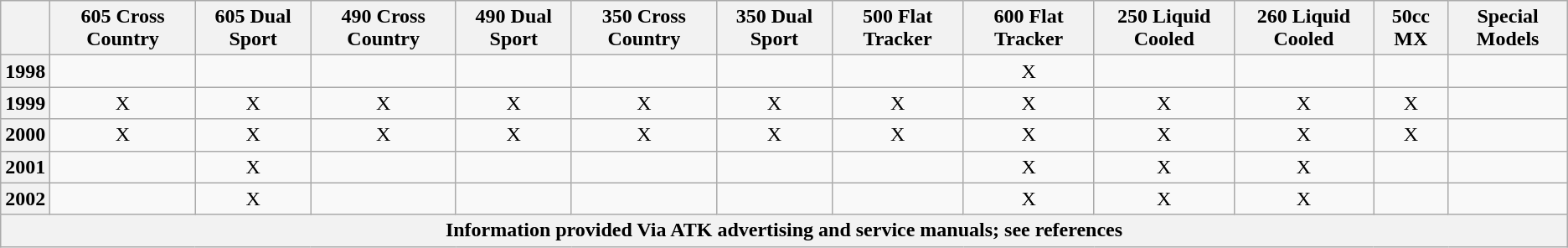<table class="wikitable" style="text-align: center;">
<tr>
<th></th>
<th>605 Cross Country</th>
<th>605 Dual Sport</th>
<th>490 Cross Country</th>
<th>490 Dual Sport</th>
<th>350 Cross Country</th>
<th>350 Dual Sport</th>
<th>500 Flat Tracker</th>
<th>600 Flat Tracker</th>
<th>250 Liquid Cooled</th>
<th>260 Liquid Cooled</th>
<th>50cc MX</th>
<th>Special Models</th>
</tr>
<tr>
<th>1998</th>
<td></td>
<td></td>
<td></td>
<td></td>
<td></td>
<td></td>
<td></td>
<td>X</td>
<td></td>
<td></td>
<td></td>
<td></td>
</tr>
<tr>
<th>1999</th>
<td>X</td>
<td>X</td>
<td>X</td>
<td>X</td>
<td>X</td>
<td>X</td>
<td>X</td>
<td>X</td>
<td>X</td>
<td>X</td>
<td>X</td>
<td></td>
</tr>
<tr>
<th>2000</th>
<td>X</td>
<td>X</td>
<td>X</td>
<td>X</td>
<td>X</td>
<td>X</td>
<td>X</td>
<td>X</td>
<td>X</td>
<td>X</td>
<td>X</td>
<td></td>
</tr>
<tr>
<th>2001</th>
<td></td>
<td>X</td>
<td></td>
<td></td>
<td></td>
<td></td>
<td></td>
<td>X</td>
<td>X</td>
<td>X</td>
<td></td>
<td></td>
</tr>
<tr>
<th>2002</th>
<td></td>
<td>X</td>
<td></td>
<td></td>
<td></td>
<td></td>
<td></td>
<td>X</td>
<td>X</td>
<td>X</td>
<td></td>
<td></td>
</tr>
<tr>
<th colspan="13">Information provided Via ATK advertising and service manuals; see references</th>
</tr>
</table>
